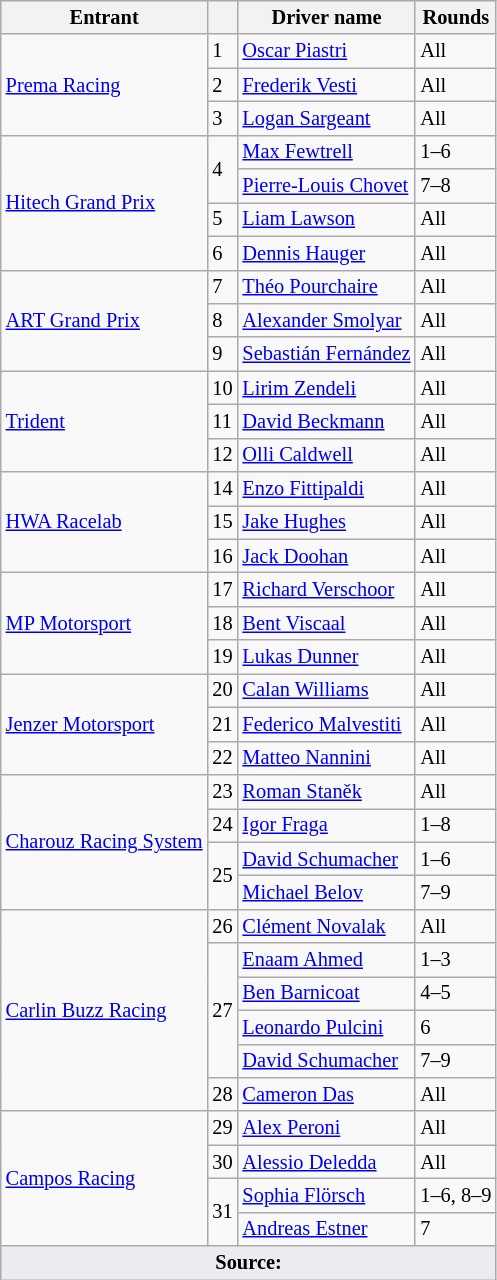<table class="wikitable" style="font-size: 85%">
<tr>
<th>Entrant</th>
<th></th>
<th>Driver name</th>
<th>Rounds</th>
</tr>
<tr>
<td rowspan=3> <a href='#'>Prema Racing</a></td>
<td id=1>1</td>
<td> <a href='#'>Oscar Piastri</a></td>
<td>All</td>
</tr>
<tr>
<td id=2>2</td>
<td> <a href='#'>Frederik Vesti</a></td>
<td>All</td>
</tr>
<tr>
<td id=3>3</td>
<td> <a href='#'>Logan Sargeant</a></td>
<td>All</td>
</tr>
<tr>
<td rowspan=4> <a href='#'>Hitech Grand Prix</a></td>
<td id=4 rowspan=2>4</td>
<td> <a href='#'>Max Fewtrell</a></td>
<td>1–6</td>
</tr>
<tr>
<td> <a href='#'>Pierre-Louis Chovet</a></td>
<td>7–8</td>
</tr>
<tr>
<td id=5>5</td>
<td> <a href='#'>Liam Lawson</a></td>
<td>All</td>
</tr>
<tr>
<td id=6>6</td>
<td> <a href='#'>Dennis Hauger</a></td>
<td>All</td>
</tr>
<tr>
<td rowspan=3> <a href='#'>ART Grand Prix</a></td>
<td id=7>7</td>
<td> <a href='#'>Théo Pourchaire</a></td>
<td>All</td>
</tr>
<tr>
<td id=8>8</td>
<td> <a href='#'>Alexander Smolyar</a></td>
<td>All</td>
</tr>
<tr>
<td id=9>9</td>
<td nowrap> <a href='#'>Sebastián Fernández</a></td>
<td>All</td>
</tr>
<tr>
<td rowspan=3> <a href='#'>Trident</a></td>
<td id=10>10</td>
<td> <a href='#'>Lirim Zendeli</a></td>
<td>All</td>
</tr>
<tr>
<td id=11>11</td>
<td> <a href='#'>David Beckmann</a></td>
<td>All</td>
</tr>
<tr>
<td id=12>12</td>
<td> <a href='#'>Olli Caldwell</a></td>
<td>All</td>
</tr>
<tr>
<td rowspan=3> <a href='#'>HWA Racelab</a></td>
<td id=14>14</td>
<td> <a href='#'>Enzo Fittipaldi</a></td>
<td>All</td>
</tr>
<tr>
<td id=15>15</td>
<td> <a href='#'>Jake Hughes</a></td>
<td>All</td>
</tr>
<tr>
<td id=16>16</td>
<td> <a href='#'>Jack Doohan</a></td>
<td>All</td>
</tr>
<tr>
<td rowspan=3> <a href='#'>MP Motorsport</a></td>
<td id=17>17</td>
<td> <a href='#'>Richard Verschoor</a></td>
<td>All</td>
</tr>
<tr>
<td id=18>18</td>
<td> <a href='#'>Bent Viscaal</a></td>
<td>All</td>
</tr>
<tr>
<td id=19>19</td>
<td> <a href='#'>Lukas Dunner</a></td>
<td>All</td>
</tr>
<tr>
<td rowspan=3> <a href='#'>Jenzer Motorsport</a></td>
<td id=20>20</td>
<td> <a href='#'>Calan Williams</a></td>
<td>All</td>
</tr>
<tr>
<td id=21>21</td>
<td> <a href='#'>Federico Malvestiti</a></td>
<td>All</td>
</tr>
<tr>
<td id=22>22</td>
<td> <a href='#'>Matteo Nannini</a></td>
<td>All</td>
</tr>
<tr>
<td rowspan=4 nowrap> <a href='#'>Charouz Racing System</a></td>
<td id=23>23</td>
<td> <a href='#'>Roman Staněk</a></td>
<td>All</td>
</tr>
<tr>
<td id=24>24</td>
<td> <a href='#'>Igor Fraga</a></td>
<td>1–8</td>
</tr>
<tr>
<td id=25 rowspan=2>25</td>
<td> <a href='#'>David Schumacher</a></td>
<td>1–6</td>
</tr>
<tr>
<td> <a href='#'>Michael Belov</a></td>
<td>7–9</td>
</tr>
<tr>
<td rowspan=6> <a href='#'>Carlin Buzz Racing</a></td>
<td id=26>26</td>
<td> <a href='#'>Clément Novalak</a></td>
<td>All</td>
</tr>
<tr>
<td id=27 rowspan=4>27</td>
<td> <a href='#'>Enaam Ahmed</a></td>
<td>1–3</td>
</tr>
<tr>
<td> <a href='#'>Ben Barnicoat</a></td>
<td>4–5</td>
</tr>
<tr>
<td> <a href='#'>Leonardo Pulcini</a></td>
<td>6</td>
</tr>
<tr>
<td> <a href='#'>David Schumacher</a></td>
<td>7–9</td>
</tr>
<tr>
<td id=28>28</td>
<td> <a href='#'>Cameron Das</a></td>
<td>All</td>
</tr>
<tr>
<td rowspan=4> <a href='#'>Campos Racing</a></td>
<td id=29>29</td>
<td> <a href='#'>Alex Peroni</a></td>
<td>All</td>
</tr>
<tr>
<td id=30>30</td>
<td> <a href='#'>Alessio Deledda</a></td>
<td>All</td>
</tr>
<tr>
<td id=31 rowspan=2>31</td>
<td> <a href='#'>Sophia Flörsch</a></td>
<td nowrap>1–6, 8–9</td>
</tr>
<tr>
<td> <a href='#'>Andreas Estner</a></td>
<td>7</td>
</tr>
<tr>
<td colspan=4 style="background-color:#EAECF0; text-align:center"><strong>Source:</strong></td>
</tr>
</table>
